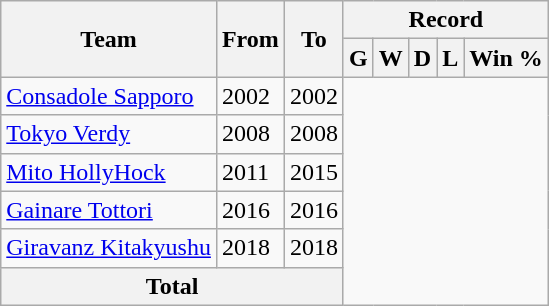<table class="wikitable" style="text-align: center">
<tr>
<th rowspan="2">Team</th>
<th rowspan="2">From</th>
<th rowspan="2">To</th>
<th colspan="5">Record</th>
</tr>
<tr>
<th>G</th>
<th>W</th>
<th>D</th>
<th>L</th>
<th>Win %</th>
</tr>
<tr>
<td align="left"><a href='#'>Consadole Sapporo</a></td>
<td align="left">2002</td>
<td align="left">2002<br></td>
</tr>
<tr>
<td align="left"><a href='#'>Tokyo Verdy</a></td>
<td align="left">2008</td>
<td align="left">2008<br></td>
</tr>
<tr>
<td align="left"><a href='#'>Mito HollyHock</a></td>
<td align="left">2011</td>
<td align="left">2015<br></td>
</tr>
<tr>
<td align="left"><a href='#'>Gainare Tottori</a></td>
<td align="left">2016</td>
<td align="left">2016<br></td>
</tr>
<tr>
<td align="left"><a href='#'>Giravanz Kitakyushu</a></td>
<td align="left">2018</td>
<td align="left">2018<br></td>
</tr>
<tr>
<th colspan="3">Total<br></th>
</tr>
</table>
